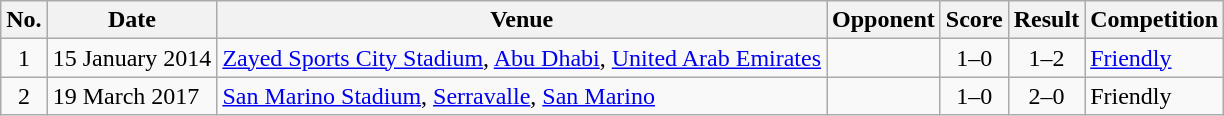<table class="wikitable">
<tr>
<th>No.</th>
<th>Date</th>
<th>Venue</th>
<th>Opponent</th>
<th>Score</th>
<th>Result</th>
<th>Competition</th>
</tr>
<tr>
<td align=center>1</td>
<td>15 January 2014</td>
<td><a href='#'>Zayed Sports City Stadium</a>, <a href='#'>Abu Dhabi</a>, <a href='#'>United Arab Emirates</a></td>
<td></td>
<td align=center>1–0</td>
<td align=center>1–2</td>
<td><a href='#'>Friendly</a></td>
</tr>
<tr>
<td align=center>2</td>
<td>19 March 2017</td>
<td><a href='#'>San Marino Stadium</a>, <a href='#'>Serravalle</a>, <a href='#'>San Marino</a></td>
<td></td>
<td align=center>1–0</td>
<td align=center>2–0</td>
<td>Friendly</td>
</tr>
</table>
